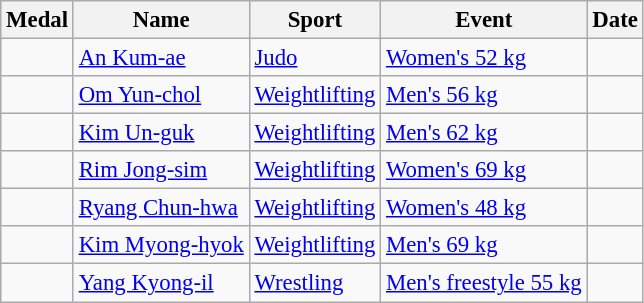<table class="wikitable sortable" style="font-size: 95%;">
<tr>
<th>Medal</th>
<th>Name</th>
<th>Sport</th>
<th>Event</th>
<th>Date</th>
</tr>
<tr>
<td></td>
<td><a href='#'>An Kum-ae</a></td>
<td><a href='#'>Judo</a></td>
<td><a href='#'>Women's 52 kg</a></td>
<td></td>
</tr>
<tr>
<td></td>
<td><a href='#'>Om Yun-chol</a></td>
<td><a href='#'>Weightlifting</a></td>
<td><a href='#'>Men's 56 kg</a></td>
<td></td>
</tr>
<tr>
<td></td>
<td><a href='#'>Kim Un-guk</a></td>
<td><a href='#'>Weightlifting</a></td>
<td><a href='#'>Men's 62 kg</a></td>
<td></td>
</tr>
<tr>
<td></td>
<td><a href='#'>Rim Jong-sim</a></td>
<td><a href='#'>Weightlifting</a></td>
<td><a href='#'>Women's 69 kg</a></td>
<td></td>
</tr>
<tr>
<td></td>
<td><a href='#'>Ryang Chun-hwa</a></td>
<td><a href='#'>Weightlifting</a></td>
<td><a href='#'>Women's 48 kg</a></td>
<td></td>
</tr>
<tr>
<td></td>
<td><a href='#'>Kim Myong-hyok</a></td>
<td><a href='#'>Weightlifting</a></td>
<td><a href='#'>Men's 69 kg</a></td>
<td></td>
</tr>
<tr>
<td></td>
<td><a href='#'>Yang Kyong-il</a></td>
<td><a href='#'>Wrestling</a></td>
<td><a href='#'>Men's freestyle 55 kg</a></td>
<td></td>
</tr>
</table>
